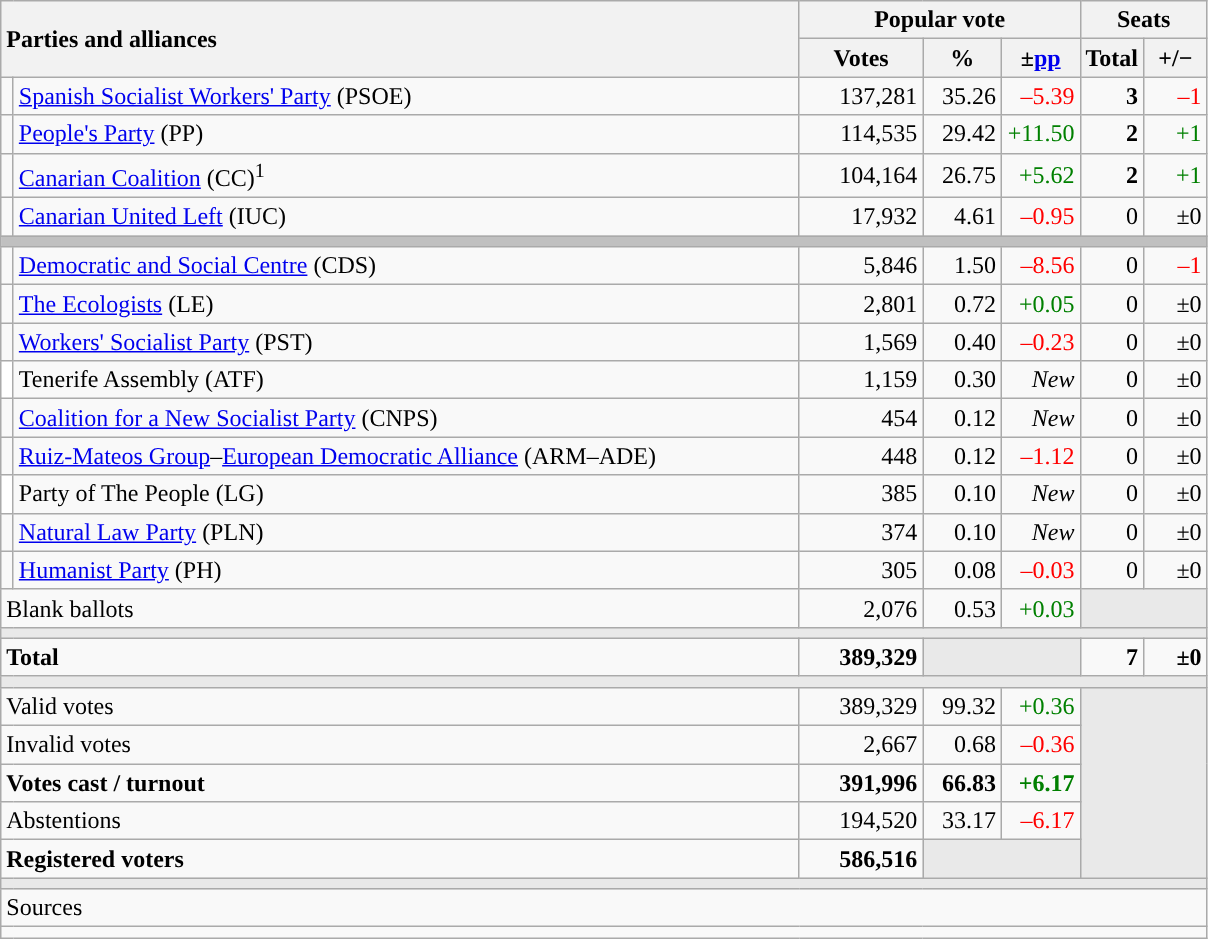<table class="wikitable" style="text-align:right;">
<tr>
<th style="text-align:left;" rowspan="2" colspan="2" width="525">Parties and alliances</th>
<th colspan="3">Popular vote</th>
<th colspan="2">Seats</th>
</tr>
<tr>
<th width="75">Votes</th>
<th width="45">%</th>
<th width="45">±<a href='#'>pp</a></th>
<th width="35">Total</th>
<th width="35">+/−</th>
</tr>
<tr>
<td width="1" style="color:inherit;background:"></td>
<td align="left"><a href='#'>Spanish Socialist Workers' Party</a> (PSOE)</td>
<td>137,281</td>
<td>35.26</td>
<td style="color:red;">–5.39</td>
<td><strong>3</strong></td>
<td style="color:red;">–1</td>
</tr>
<tr>
<td style="color:inherit;background:"></td>
<td align="left"><a href='#'>People's Party</a> (PP)</td>
<td>114,535</td>
<td>29.42</td>
<td style="color:green;">+11.50</td>
<td><strong>2</strong></td>
<td style="color:green;">+1</td>
</tr>
<tr>
<td style="color:inherit;background:"></td>
<td align="left"><a href='#'>Canarian Coalition</a> (CC)<sup>1</sup></td>
<td>104,164</td>
<td>26.75</td>
<td style="color:green;">+5.62</td>
<td><strong>2</strong></td>
<td style="color:green;">+1</td>
</tr>
<tr>
<td style="color:inherit;background:"></td>
<td align="left"><a href='#'>Canarian United Left</a> (IUC)</td>
<td>17,932</td>
<td>4.61</td>
<td style="color:red;">–0.95</td>
<td>0</td>
<td>±0</td>
</tr>
<tr>
<td colspan="7" bgcolor="#C0C0C0"></td>
</tr>
<tr>
<td style="color:inherit;background:"></td>
<td align="left"><a href='#'>Democratic and Social Centre</a> (CDS)</td>
<td>5,846</td>
<td>1.50</td>
<td style="color:red;">–8.56</td>
<td>0</td>
<td style="color:red;">–1</td>
</tr>
<tr>
<td style="color:inherit;background:"></td>
<td align="left"><a href='#'>The Ecologists</a> (LE)</td>
<td>2,801</td>
<td>0.72</td>
<td style="color:green;">+0.05</td>
<td>0</td>
<td>±0</td>
</tr>
<tr>
<td style="color:inherit;background:"></td>
<td align="left"><a href='#'>Workers' Socialist Party</a> (PST)</td>
<td>1,569</td>
<td>0.40</td>
<td style="color:red;">–0.23</td>
<td>0</td>
<td>±0</td>
</tr>
<tr>
<td bgcolor="white"></td>
<td align="left">Tenerife Assembly (ATF)</td>
<td>1,159</td>
<td>0.30</td>
<td><em>New</em></td>
<td>0</td>
<td>±0</td>
</tr>
<tr>
<td style="color:inherit;background:"></td>
<td align="left"><a href='#'>Coalition for a New Socialist Party</a> (CNPS)</td>
<td>454</td>
<td>0.12</td>
<td><em>New</em></td>
<td>0</td>
<td>±0</td>
</tr>
<tr>
<td style="color:inherit;background:"></td>
<td align="left"><a href='#'>Ruiz-Mateos Group</a>–<a href='#'>European Democratic Alliance</a> (ARM–ADE)</td>
<td>448</td>
<td>0.12</td>
<td style="color:red;">–1.12</td>
<td>0</td>
<td>±0</td>
</tr>
<tr>
<td bgcolor="white"></td>
<td align="left">Party of The People (LG)</td>
<td>385</td>
<td>0.10</td>
<td><em>New</em></td>
<td>0</td>
<td>±0</td>
</tr>
<tr>
<td style="color:inherit;background:"></td>
<td align="left"><a href='#'>Natural Law Party</a> (PLN)</td>
<td>374</td>
<td>0.10</td>
<td><em>New</em></td>
<td>0</td>
<td>±0</td>
</tr>
<tr>
<td style="color:inherit;background:"></td>
<td align="left"><a href='#'>Humanist Party</a> (PH)</td>
<td>305</td>
<td>0.08</td>
<td style="color:red;">–0.03</td>
<td>0</td>
<td>±0</td>
</tr>
<tr>
<td align="left" colspan="2">Blank ballots</td>
<td>2,076</td>
<td>0.53</td>
<td style="color:green;">+0.03</td>
<td bgcolor="#E9E9E9" colspan="2"></td>
</tr>
<tr>
<td colspan="7" bgcolor="#E9E9E9"></td>
</tr>
<tr style="font-weight:bold;">
<td align="left" colspan="2">Total</td>
<td>389,329</td>
<td bgcolor="#E9E9E9" colspan="2"></td>
<td>7</td>
<td>±0</td>
</tr>
<tr>
<td colspan="7" bgcolor="#E9E9E9"></td>
</tr>
<tr>
<td align="left" colspan="2">Valid votes</td>
<td>389,329</td>
<td>99.32</td>
<td style="color:green;">+0.36</td>
<td bgcolor="#E9E9E9" colspan="2" rowspan="5"></td>
</tr>
<tr>
<td align="left" colspan="2">Invalid votes</td>
<td>2,667</td>
<td>0.68</td>
<td style="color:red;">–0.36</td>
</tr>
<tr style="font-weight:bold;">
<td align="left" colspan="2">Votes cast / turnout</td>
<td>391,996</td>
<td>66.83</td>
<td style="color:green;">+6.17</td>
</tr>
<tr>
<td align="left" colspan="2">Abstentions</td>
<td>194,520</td>
<td>33.17</td>
<td style="color:red;">–6.17</td>
</tr>
<tr style="font-weight:bold;">
<td align="left" colspan="2">Registered voters</td>
<td>586,516</td>
<td bgcolor="#E9E9E9" colspan="2"></td>
</tr>
<tr>
<td colspan="7" bgcolor="#E9E9E9"></td>
</tr>
<tr>
<td align="left" colspan="7">Sources</td>
</tr>
<tr>
<td colspan="7" style="text-align:left; max-width:790px;"></td>
</tr>
</table>
